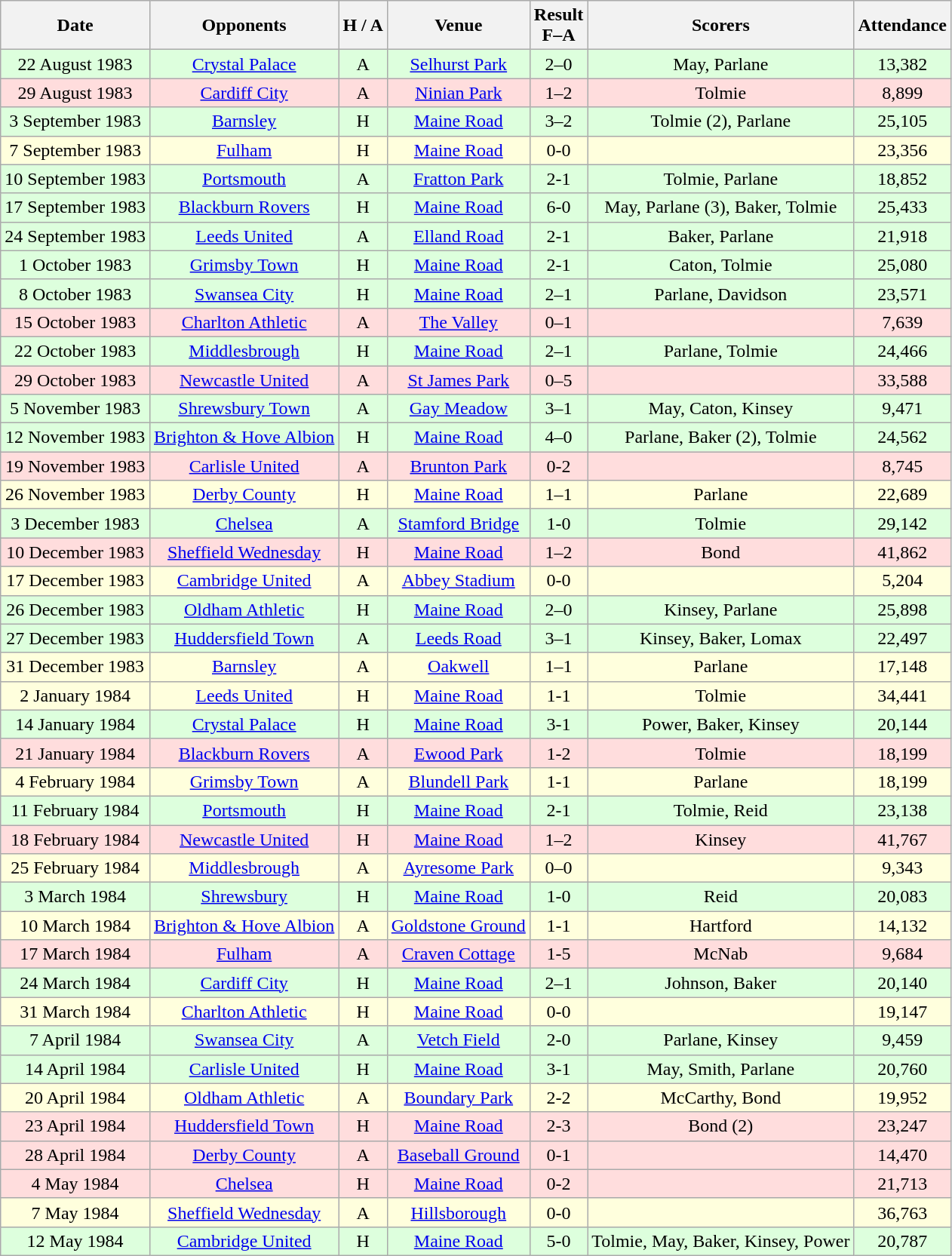<table class="wikitable" style="text-align:center">
<tr>
<th>Date</th>
<th>Opponents</th>
<th>H / A</th>
<th>Venue</th>
<th>Result<br>F–A</th>
<th>Scorers</th>
<th>Attendance</th>
</tr>
<tr bgcolor="#ddffdd">
<td>22 August 1983</td>
<td><a href='#'>Crystal Palace</a></td>
<td>A</td>
<td><a href='#'>Selhurst Park</a></td>
<td>2–0</td>
<td>May, Parlane</td>
<td>13,382</td>
</tr>
<tr bgcolor="#ffdddd">
<td>29 August 1983</td>
<td><a href='#'>Cardiff City</a></td>
<td>A</td>
<td><a href='#'>Ninian Park</a></td>
<td>1–2</td>
<td>Tolmie</td>
<td>8,899</td>
</tr>
<tr bgcolor="#ddffdd">
<td>3 September 1983</td>
<td><a href='#'>Barnsley</a></td>
<td>H</td>
<td><a href='#'>Maine Road</a></td>
<td>3–2</td>
<td>Tolmie (2), Parlane</td>
<td>25,105</td>
</tr>
<tr bgcolor="#ffffdd">
<td>7 September 1983</td>
<td><a href='#'>Fulham</a></td>
<td>H</td>
<td><a href='#'>Maine Road</a></td>
<td>0-0</td>
<td></td>
<td>23,356</td>
</tr>
<tr bgcolor="#ddffdd">
<td>10 September 1983</td>
<td><a href='#'>Portsmouth</a></td>
<td>A</td>
<td><a href='#'>Fratton Park</a></td>
<td>2-1</td>
<td>Tolmie, Parlane</td>
<td>18,852</td>
</tr>
<tr bgcolor="#ddffdd">
<td>17 September 1983</td>
<td><a href='#'>Blackburn Rovers</a></td>
<td>H</td>
<td><a href='#'>Maine Road</a></td>
<td>6-0</td>
<td>May, Parlane (3), Baker, Tolmie</td>
<td>25,433</td>
</tr>
<tr bgcolor="#ddffdd">
<td>24 September 1983</td>
<td><a href='#'>Leeds United</a></td>
<td>A</td>
<td><a href='#'>Elland Road</a></td>
<td>2-1</td>
<td>Baker, Parlane</td>
<td>21,918</td>
</tr>
<tr bgcolor="#ddffdd">
<td>1 October 1983</td>
<td><a href='#'>Grimsby Town</a></td>
<td>H</td>
<td><a href='#'>Maine Road</a></td>
<td>2-1</td>
<td>Caton, Tolmie</td>
<td>25,080</td>
</tr>
<tr bgcolor="#ddffdd">
<td>8 October 1983</td>
<td><a href='#'>Swansea City</a></td>
<td>H</td>
<td><a href='#'>Maine Road</a></td>
<td>2–1</td>
<td>Parlane, Davidson</td>
<td>23,571</td>
</tr>
<tr bgcolor="#ffdddd">
<td>15 October 1983</td>
<td><a href='#'>Charlton Athletic</a></td>
<td>A</td>
<td><a href='#'>The Valley</a></td>
<td>0–1</td>
<td></td>
<td>7,639</td>
</tr>
<tr bgcolor="#ddffdd">
<td>22 October 1983</td>
<td><a href='#'>Middlesbrough</a></td>
<td>H</td>
<td><a href='#'>Maine Road</a></td>
<td>2–1</td>
<td>Parlane, Tolmie</td>
<td>24,466</td>
</tr>
<tr bgcolor="#ffdddd">
<td>29 October 1983</td>
<td><a href='#'>Newcastle United</a></td>
<td>A</td>
<td><a href='#'>St James Park</a></td>
<td>0–5</td>
<td></td>
<td>33,588</td>
</tr>
<tr bgcolor="#ddffdd">
<td>5 November 1983</td>
<td><a href='#'>Shrewsbury Town</a></td>
<td>A</td>
<td><a href='#'>Gay Meadow</a></td>
<td>3–1</td>
<td>May, Caton, Kinsey</td>
<td>9,471</td>
</tr>
<tr bgcolor="#ddffdd">
<td>12 November 1983</td>
<td><a href='#'>Brighton & Hove Albion</a></td>
<td>H</td>
<td><a href='#'>Maine Road</a></td>
<td>4–0</td>
<td>Parlane, Baker (2), Tolmie</td>
<td>24,562</td>
</tr>
<tr bgcolor="#ffdddd">
<td>19 November 1983</td>
<td><a href='#'>Carlisle United</a></td>
<td>A</td>
<td><a href='#'>Brunton Park</a></td>
<td>0-2</td>
<td></td>
<td>8,745</td>
</tr>
<tr bgcolor="#ffffdd">
<td>26 November 1983</td>
<td><a href='#'>Derby County</a></td>
<td>H</td>
<td><a href='#'>Maine Road</a></td>
<td>1–1</td>
<td>Parlane</td>
<td>22,689</td>
</tr>
<tr bgcolor="#ddffdd">
<td>3 December 1983</td>
<td><a href='#'>Chelsea</a></td>
<td>A</td>
<td><a href='#'>Stamford Bridge</a></td>
<td>1-0</td>
<td>Tolmie</td>
<td>29,142</td>
</tr>
<tr bgcolor="#ffdddd">
<td>10 December 1983</td>
<td><a href='#'>Sheffield Wednesday</a></td>
<td>H</td>
<td><a href='#'>Maine Road</a></td>
<td>1–2</td>
<td>Bond</td>
<td>41,862</td>
</tr>
<tr bgcolor="#ffffdd">
<td>17 December 1983</td>
<td><a href='#'>Cambridge United</a></td>
<td>A</td>
<td><a href='#'>Abbey Stadium</a></td>
<td>0-0</td>
<td></td>
<td>5,204</td>
</tr>
<tr bgcolor="#ddffdd">
<td>26 December 1983</td>
<td><a href='#'>Oldham Athletic</a></td>
<td>H</td>
<td><a href='#'>Maine Road</a></td>
<td>2–0</td>
<td>Kinsey, Parlane</td>
<td>25,898</td>
</tr>
<tr bgcolor="#ddffdd">
<td>27 December 1983</td>
<td><a href='#'>Huddersfield Town</a></td>
<td>A</td>
<td><a href='#'>Leeds Road</a></td>
<td>3–1</td>
<td>Kinsey, Baker, Lomax</td>
<td>22,497</td>
</tr>
<tr bgcolor="#ffffdd">
<td>31 December 1983</td>
<td><a href='#'>Barnsley</a></td>
<td>A</td>
<td><a href='#'>Oakwell</a></td>
<td>1–1</td>
<td>Parlane</td>
<td>17,148</td>
</tr>
<tr bgcolor="#ffffdd">
<td>2 January 1984</td>
<td><a href='#'>Leeds United</a></td>
<td>H</td>
<td><a href='#'>Maine Road</a></td>
<td>1-1</td>
<td>Tolmie</td>
<td>34,441</td>
</tr>
<tr bgcolor="#ddffdd">
<td>14 January 1984</td>
<td><a href='#'>Crystal Palace</a></td>
<td>H</td>
<td><a href='#'>Maine Road</a></td>
<td>3-1</td>
<td>Power, Baker, Kinsey</td>
<td>20,144</td>
</tr>
<tr bgcolor="#ffdddd">
<td>21 January 1984</td>
<td><a href='#'>Blackburn Rovers</a></td>
<td>A</td>
<td><a href='#'>Ewood Park</a></td>
<td>1-2</td>
<td>Tolmie</td>
<td>18,199</td>
</tr>
<tr bgcolor="#ffffdd">
<td>4 February 1984</td>
<td><a href='#'>Grimsby Town</a></td>
<td>A</td>
<td><a href='#'>Blundell Park</a></td>
<td>1-1</td>
<td>Parlane</td>
<td>18,199</td>
</tr>
<tr bgcolor="#ddffdd">
<td>11 February 1984</td>
<td><a href='#'>Portsmouth</a></td>
<td>H</td>
<td><a href='#'>Maine Road</a></td>
<td>2-1</td>
<td>Tolmie, Reid</td>
<td>23,138</td>
</tr>
<tr bgcolor="#ffdddd">
<td>18 February 1984</td>
<td><a href='#'>Newcastle United</a></td>
<td>H</td>
<td><a href='#'>Maine Road</a></td>
<td>1–2</td>
<td>Kinsey</td>
<td>41,767</td>
</tr>
<tr bgcolor="#ffffdd">
<td>25 February 1984</td>
<td><a href='#'>Middlesbrough</a></td>
<td>A</td>
<td><a href='#'>Ayresome Park</a></td>
<td>0–0</td>
<td></td>
<td>9,343</td>
</tr>
<tr bgcolor="#ddffdd">
<td>3 March 1984</td>
<td><a href='#'>Shrewsbury</a></td>
<td>H</td>
<td><a href='#'>Maine Road</a></td>
<td>1-0</td>
<td>Reid</td>
<td>20,083</td>
</tr>
<tr bgcolor="#ffffdd">
<td>10 March 1984</td>
<td><a href='#'>Brighton & Hove Albion</a></td>
<td>A</td>
<td><a href='#'>Goldstone Ground</a></td>
<td>1-1</td>
<td>Hartford</td>
<td>14,132</td>
</tr>
<tr bgcolor="#ffdddd">
<td>17 March 1984</td>
<td><a href='#'>Fulham</a></td>
<td>A</td>
<td><a href='#'>Craven Cottage</a></td>
<td>1-5</td>
<td>McNab</td>
<td>9,684</td>
</tr>
<tr bgcolor="#ddffdd">
<td>24 March 1984</td>
<td><a href='#'>Cardiff City</a></td>
<td>H</td>
<td><a href='#'>Maine Road</a></td>
<td>2–1</td>
<td>Johnson, Baker</td>
<td>20,140</td>
</tr>
<tr bgcolor="#ffffdd">
<td>31 March 1984</td>
<td><a href='#'>Charlton Athletic</a></td>
<td>H</td>
<td><a href='#'>Maine Road</a></td>
<td>0-0</td>
<td></td>
<td>19,147</td>
</tr>
<tr bgcolor="#ddffdd">
<td>7 April 1984</td>
<td><a href='#'>Swansea City</a></td>
<td>A</td>
<td><a href='#'>Vetch Field</a></td>
<td>2-0</td>
<td>Parlane, Kinsey</td>
<td>9,459</td>
</tr>
<tr bgcolor="#ddffdd">
<td>14 April 1984</td>
<td><a href='#'>Carlisle United</a></td>
<td>H</td>
<td><a href='#'>Maine Road</a></td>
<td>3-1</td>
<td>May, Smith, Parlane</td>
<td>20,760</td>
</tr>
<tr bgcolor="#ffffdd">
<td>20 April 1984</td>
<td><a href='#'>Oldham Athletic</a></td>
<td>A</td>
<td><a href='#'>Boundary Park</a></td>
<td>2-2</td>
<td>McCarthy, Bond</td>
<td>19,952</td>
</tr>
<tr bgcolor="#ffdddd">
<td>23 April 1984</td>
<td><a href='#'>Huddersfield Town</a></td>
<td>H</td>
<td><a href='#'>Maine Road</a></td>
<td>2-3</td>
<td>Bond (2)</td>
<td>23,247</td>
</tr>
<tr bgcolor="#ffdddd">
<td>28 April 1984</td>
<td><a href='#'>Derby County</a></td>
<td>A</td>
<td><a href='#'>Baseball Ground</a></td>
<td>0-1</td>
<td></td>
<td>14,470</td>
</tr>
<tr bgcolor="#ffdddd">
<td>4 May 1984</td>
<td><a href='#'>Chelsea</a></td>
<td>H</td>
<td><a href='#'>Maine Road</a></td>
<td>0-2</td>
<td></td>
<td>21,713</td>
</tr>
<tr bgcolor="#ffffdd">
<td>7 May 1984</td>
<td><a href='#'>Sheffield Wednesday</a></td>
<td>A</td>
<td><a href='#'>Hillsborough</a></td>
<td>0-0</td>
<td></td>
<td>36,763</td>
</tr>
<tr bgcolor="#ddffdd">
<td>12 May 1984</td>
<td><a href='#'>Cambridge United</a></td>
<td>H</td>
<td><a href='#'>Maine Road</a></td>
<td>5-0</td>
<td>Tolmie, May, Baker, Kinsey, Power</td>
<td>20,787</td>
</tr>
</table>
